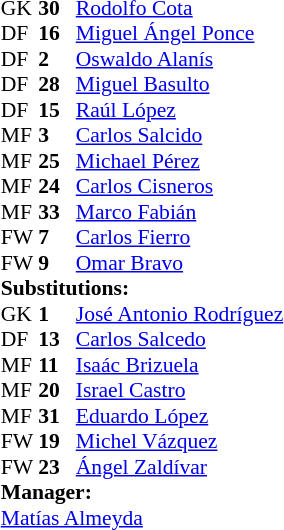<table style="font-size:90%" cellspacing=0 cellpadding=0 align=center>
<tr>
<th width=25></th>
<th width=25></th>
</tr>
<tr>
<td>GK</td>
<td><strong>30</strong></td>
<td> <a href='#'>Rodolfo Cota</a></td>
<td></td>
</tr>
<tr>
<td>DF</td>
<td><strong>16</strong></td>
<td> <a href='#'>Miguel Ángel Ponce</a></td>
</tr>
<tr>
<td>DF</td>
<td><strong>2</strong></td>
<td> <a href='#'>Oswaldo Alanís</a></td>
</tr>
<tr>
<td>DF</td>
<td><strong>28</strong></td>
<td> <a href='#'>Miguel Basulto</a></td>
</tr>
<tr>
<td>DF</td>
<td><strong>15</strong></td>
<td> <a href='#'>Raúl López</a></td>
<td></td>
</tr>
<tr>
<td>MF</td>
<td><strong>3</strong></td>
<td> <a href='#'>Carlos Salcido</a></td>
</tr>
<tr>
<td>MF</td>
<td><strong>25</strong></td>
<td> <a href='#'>Michael Pérez</a></td>
</tr>
<tr>
<td>MF</td>
<td><strong>24</strong></td>
<td> <a href='#'>Carlos Cisneros</a></td>
<td></td>
<td></td>
</tr>
<tr>
<td>MF</td>
<td><strong>33</strong></td>
<td> <a href='#'>Marco Fabián</a></td>
<td></td>
<td></td>
</tr>
<tr>
<td>FW</td>
<td><strong>7</strong></td>
<td> <a href='#'>Carlos Fierro</a></td>
<td></td>
<td></td>
</tr>
<tr>
<td>FW</td>
<td><strong>9</strong></td>
<td> <a href='#'>Omar Bravo</a></td>
</tr>
<tr>
<td colspan=3><strong>Substitutions:</strong></td>
</tr>
<tr>
<td>GK</td>
<td><strong>1</strong></td>
<td> <a href='#'>José Antonio Rodríguez</a></td>
</tr>
<tr>
<td>DF</td>
<td><strong>13</strong></td>
<td> <a href='#'>Carlos Salcedo</a></td>
</tr>
<tr>
<td>MF</td>
<td><strong>11</strong></td>
<td> <a href='#'>Isaác Brizuela</a></td>
<td></td>
<td></td>
</tr>
<tr>
<td>MF</td>
<td><strong>20</strong></td>
<td> <a href='#'>Israel Castro</a></td>
<td></td>
<td></td>
</tr>
<tr>
<td>MF</td>
<td><strong>31</strong></td>
<td> <a href='#'>Eduardo López</a></td>
</tr>
<tr>
<td>FW</td>
<td><strong>19</strong></td>
<td> <a href='#'>Michel Vázquez</a></td>
</tr>
<tr>
<td>FW</td>
<td><strong>23</strong></td>
<td> <a href='#'>Ángel Zaldívar</a></td>
<td></td>
<td></td>
</tr>
<tr>
<td colspan=3><strong>Manager:</strong></td>
</tr>
<tr>
<td colspan=4> <a href='#'>Matías Almeyda</a></td>
</tr>
</table>
